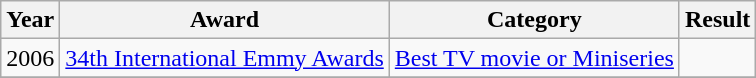<table class="wikitable">
<tr>
<th>Year</th>
<th>Award</th>
<th>Category</th>
<th>Result</th>
</tr>
<tr>
<td>2006</td>
<td><a href='#'>34th International Emmy Awards</a></td>
<td><a href='#'>Best TV movie or Miniseries</a></td>
<td></td>
</tr>
<tr>
</tr>
</table>
